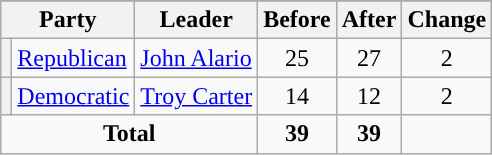<table class="wikitable" style="text-align:center;">
<tr>
</tr>
<tr>
<th colspan=2>Party</th>
<th>Leader</th>
<th>Before</th>
<th>After</th>
<th>Change</th>
</tr>
<tr>
<th style="background-color:"></th>
<td style="text-align:left;"><a href='#'>Republican</a></td>
<td style="text-align:left;"><a href='#'>John Alario</a></td>
<td>25</td>
<td>27</td>
<td> 2</td>
</tr>
<tr>
<th style="background-color:"></th>
<td style="text-align:left;"><a href='#'>Democratic</a></td>
<td style="text-align:left;"><a href='#'>Troy Carter</a></td>
<td>14</td>
<td>12</td>
<td> 2</td>
</tr>
<tr>
<td colspan=3><strong>Total</strong></td>
<td><strong>39</strong></td>
<td><strong>39</strong></td>
</tr>
</table>
